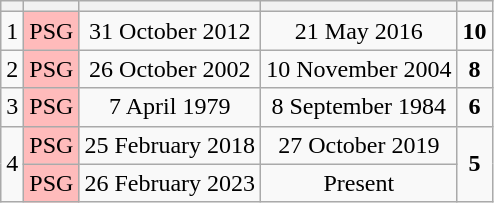<table class="wikitable plainrowheaders sortable" style="text-align:center">
<tr>
<th></th>
<th></th>
<th></th>
<th></th>
<th></th>
</tr>
<tr>
<td>1</td>
<td style="background-color:#FFBBBB;">PSG</td>
<td>31 October 2012</td>
<td>21 May 2016</td>
<td><strong>10</strong></td>
</tr>
<tr>
<td>2</td>
<td style="background-color:#FFBBBB;">PSG</td>
<td>26 October 2002</td>
<td>10 November 2004</td>
<td><strong>8</strong></td>
</tr>
<tr>
<td>3</td>
<td style="background-color:#FFBBBB;">PSG</td>
<td>7 April 1979</td>
<td>8 September 1984</td>
<td><strong>6</strong></td>
</tr>
<tr>
<td rowspan="2">4</td>
<td style="background-color:#FFBBBB;">PSG</td>
<td>25 February 2018</td>
<td>27 October 2019</td>
<td rowspan="2"><strong>5</strong></td>
</tr>
<tr>
<td style="background-color:#FFBBBB;">PSG</td>
<td>26 February 2023</td>
<td>Present</td>
</tr>
</table>
